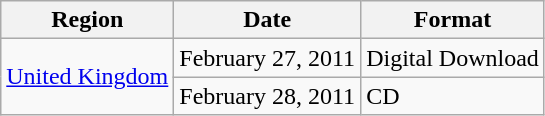<table class="wikitable">
<tr>
<th>Region</th>
<th>Date</th>
<th>Format</th>
</tr>
<tr>
<td rowspan="2"><a href='#'>United Kingdom</a></td>
<td>February 27, 2011</td>
<td>Digital Download</td>
</tr>
<tr>
<td>February 28, 2011</td>
<td>CD</td>
</tr>
</table>
